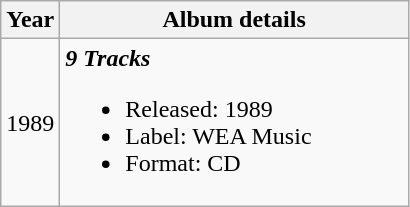<table class="wikitable">
<tr>
<th>Year</th>
<th width="225">Album details</th>
</tr>
<tr align="center">
<td>1989</td>
<td align="left"><strong><em>9 Tracks</em></strong><br><ul><li>Released: 1989</li><li>Label: WEA Music</li><li>Format: CD</li></ul></td>
</tr>
</table>
